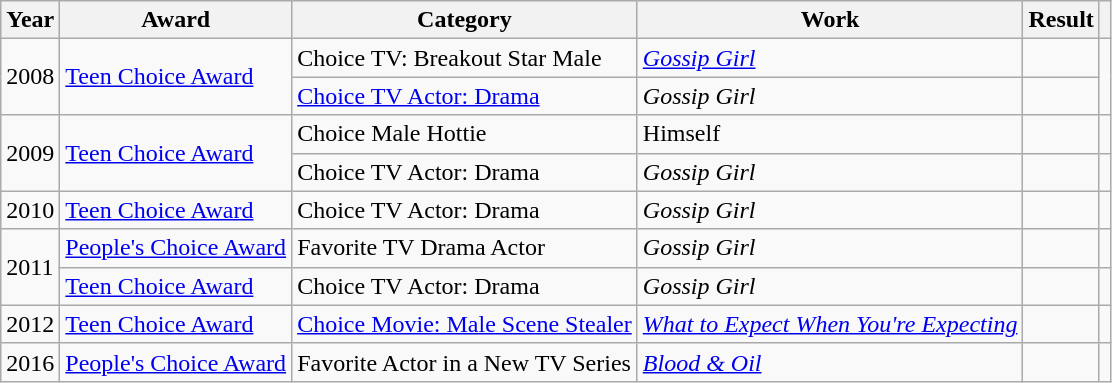<table class="wikitable sortable">
<tr>
<th>Year</th>
<th>Award</th>
<th>Category</th>
<th>Work</th>
<th>Result</th>
<th class="unsortable"></th>
</tr>
<tr>
<td rowspan="2">2008</td>
<td rowspan="2"><a href='#'>Teen Choice Award</a></td>
<td>Choice TV: Breakout Star Male</td>
<td><em><a href='#'>Gossip Girl</a></em></td>
<td></td>
<td rowspan="2" style="text-align: center;"></td>
</tr>
<tr>
<td><a href='#'>Choice TV Actor: Drama</a></td>
<td><em>Gossip Girl</em></td>
<td></td>
</tr>
<tr>
<td rowspan="2">2009</td>
<td rowspan="2"><a href='#'>Teen Choice Award</a></td>
<td>Choice Male Hottie</td>
<td>Himself</td>
<td></td>
<td style="text-align: center;"></td>
</tr>
<tr>
<td>Choice TV Actor: Drama</td>
<td><em>Gossip Girl</em></td>
<td></td>
<td style="text-align: center;"></td>
</tr>
<tr>
<td>2010</td>
<td><a href='#'>Teen Choice Award</a></td>
<td>Choice TV Actor: Drama</td>
<td><em>Gossip Girl</em></td>
<td></td>
<td style="text-align: center;"></td>
</tr>
<tr>
<td rowspan="2">2011</td>
<td><a href='#'>People's Choice Award</a></td>
<td>Favorite TV Drama Actor</td>
<td><em>Gossip Girl</em></td>
<td></td>
<td style="text-align: center;"></td>
</tr>
<tr>
<td><a href='#'>Teen Choice Award</a></td>
<td>Choice TV Actor: Drama</td>
<td><em>Gossip Girl</em></td>
<td></td>
<td style="text-align: center;"></td>
</tr>
<tr>
<td>2012</td>
<td><a href='#'>Teen Choice Award</a></td>
<td><a href='#'>Choice Movie: Male Scene Stealer</a></td>
<td><em><a href='#'>What to Expect When You're Expecting</a></em></td>
<td></td>
<td style="text-align: center;"></td>
</tr>
<tr>
<td>2016</td>
<td><a href='#'>People's Choice Award</a></td>
<td>Favorite Actor in a New TV Series</td>
<td><em><a href='#'>Blood & Oil</a></em></td>
<td></td>
<td style="text-align: center;"></td>
</tr>
</table>
